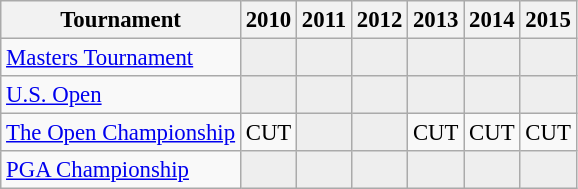<table class="wikitable" style="font-size:95%;text-align:center;">
<tr>
<th>Tournament</th>
<th>2010</th>
<th>2011</th>
<th>2012</th>
<th>2013</th>
<th>2014</th>
<th>2015</th>
</tr>
<tr>
<td align=left><a href='#'>Masters Tournament</a></td>
<td style="background:#eee;"></td>
<td style="background:#eee;"></td>
<td style="background:#eee;"></td>
<td style="background:#eee;"></td>
<td style="background:#eee;"></td>
<td style="background:#eee;"></td>
</tr>
<tr>
<td align=left><a href='#'>U.S. Open</a></td>
<td style="background:#eee;"></td>
<td style="background:#eee;"></td>
<td style="background:#eee;"></td>
<td style="background:#eee;"></td>
<td style="background:#eee;"></td>
<td style="background:#eee;"></td>
</tr>
<tr>
<td align=left><a href='#'>The Open Championship</a></td>
<td>CUT</td>
<td style="background:#eee;"></td>
<td style="background:#eee;"></td>
<td>CUT</td>
<td>CUT</td>
<td>CUT</td>
</tr>
<tr>
<td align=left><a href='#'>PGA Championship</a></td>
<td style="background:#eee;"></td>
<td style="background:#eee;"></td>
<td style="background:#eee;"></td>
<td style="background:#eee;"></td>
<td style="background:#eee;"></td>
<td style="background:#eee;"></td>
</tr>
</table>
